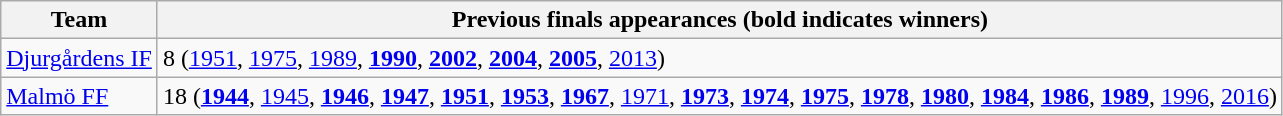<table class="wikitable">
<tr>
<th>Team</th>
<th>Previous finals appearances (bold indicates winners)</th>
</tr>
<tr>
<td><a href='#'>Djurgårdens IF</a></td>
<td>8 (<a href='#'>1951</a>, <a href='#'>1975</a>, <a href='#'>1989</a>, <strong><a href='#'>1990</a></strong>, <strong><a href='#'>2002</a></strong>, <strong><a href='#'>2004</a></strong>, <strong><a href='#'>2005</a></strong>, <a href='#'>2013</a>)</td>
</tr>
<tr>
<td><a href='#'>Malmö FF</a></td>
<td>18 (<strong><a href='#'>1944</a></strong>, <a href='#'>1945</a>, <strong><a href='#'>1946</a></strong>, <strong><a href='#'>1947</a></strong>, <strong><a href='#'>1951</a></strong>, <strong><a href='#'>1953</a></strong>, <strong><a href='#'>1967</a></strong>, <a href='#'>1971</a>, <strong><a href='#'>1973</a></strong>, <strong><a href='#'>1974</a></strong>, <strong><a href='#'>1975</a></strong>, <strong><a href='#'>1978</a></strong>, <strong><a href='#'>1980</a></strong>, <strong><a href='#'>1984</a></strong>, <strong><a href='#'>1986</a></strong>, <strong><a href='#'>1989</a></strong>, <a href='#'>1996</a>, <a href='#'>2016</a>)</td>
</tr>
</table>
